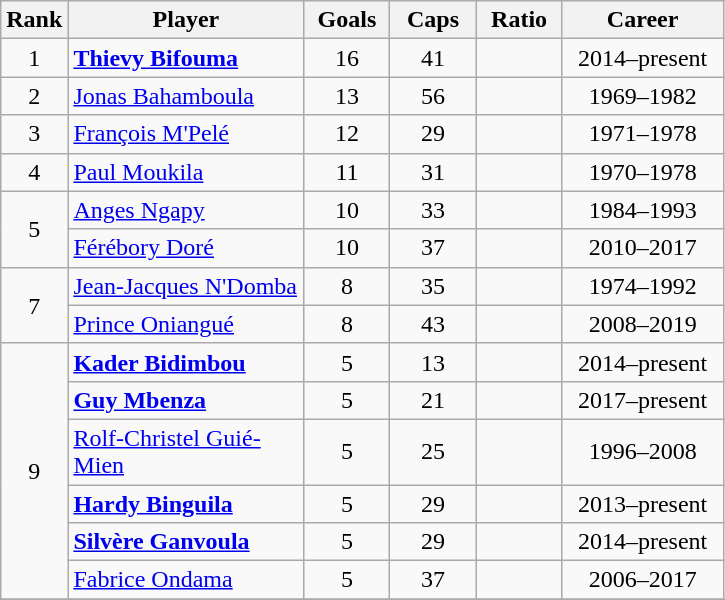<table class="wikitable sortable" style="text-align:center;">
<tr>
<th width=30px>Rank</th>
<th style="width:150px;">Player</th>
<th width=50px>Goals</th>
<th width=50px>Caps</th>
<th width=50px>Ratio</th>
<th style="width:100px;">Career</th>
</tr>
<tr>
<td>1</td>
<td align=left><strong><a href='#'>Thievy Bifouma</a></strong></td>
<td>16</td>
<td>41</td>
<td></td>
<td>2014–present</td>
</tr>
<tr>
<td>2</td>
<td align=left><a href='#'>Jonas Bahamboula</a></td>
<td>13</td>
<td>56</td>
<td></td>
<td>1969–1982</td>
</tr>
<tr>
<td>3</td>
<td align=left><a href='#'>François M'Pelé</a></td>
<td>12</td>
<td>29</td>
<td></td>
<td>1971–1978</td>
</tr>
<tr>
<td>4</td>
<td align=left><a href='#'>Paul Moukila</a></td>
<td>11</td>
<td>31</td>
<td></td>
<td>1970–1978</td>
</tr>
<tr>
<td rowspan=2>5</td>
<td align=left><a href='#'>Anges Ngapy</a></td>
<td>10</td>
<td>33</td>
<td></td>
<td>1984–1993</td>
</tr>
<tr>
<td align=left><a href='#'>Férébory Doré</a></td>
<td>10</td>
<td>37</td>
<td></td>
<td>2010–2017</td>
</tr>
<tr>
<td rowspan=2>7</td>
<td align=left><a href='#'>Jean-Jacques N'Domba</a></td>
<td>8</td>
<td>35</td>
<td></td>
<td>1974–1992</td>
</tr>
<tr>
<td align=left><a href='#'>Prince Oniangué</a></td>
<td>8</td>
<td>43</td>
<td></td>
<td>2008–2019</td>
</tr>
<tr>
<td rowspan=6>9</td>
<td align=left><strong><a href='#'>Kader Bidimbou</a></strong></td>
<td>5</td>
<td>13</td>
<td></td>
<td>2014–present</td>
</tr>
<tr>
<td align=left><strong><a href='#'>Guy Mbenza</a></strong></td>
<td>5</td>
<td>21</td>
<td></td>
<td>2017–present</td>
</tr>
<tr>
<td align=left><a href='#'>Rolf-Christel Guié-Mien</a></td>
<td>5</td>
<td>25</td>
<td></td>
<td>1996–2008</td>
</tr>
<tr>
<td align=left><strong><a href='#'>Hardy Binguila</a></strong></td>
<td>5</td>
<td>29</td>
<td></td>
<td>2013–present</td>
</tr>
<tr>
<td align=left><strong><a href='#'>Silvère Ganvoula</a></strong></td>
<td>5</td>
<td>29</td>
<td></td>
<td>2014–present</td>
</tr>
<tr>
<td align=left><a href='#'>Fabrice Ondama</a></td>
<td>5</td>
<td>37</td>
<td></td>
<td>2006–2017</td>
</tr>
<tr>
</tr>
</table>
